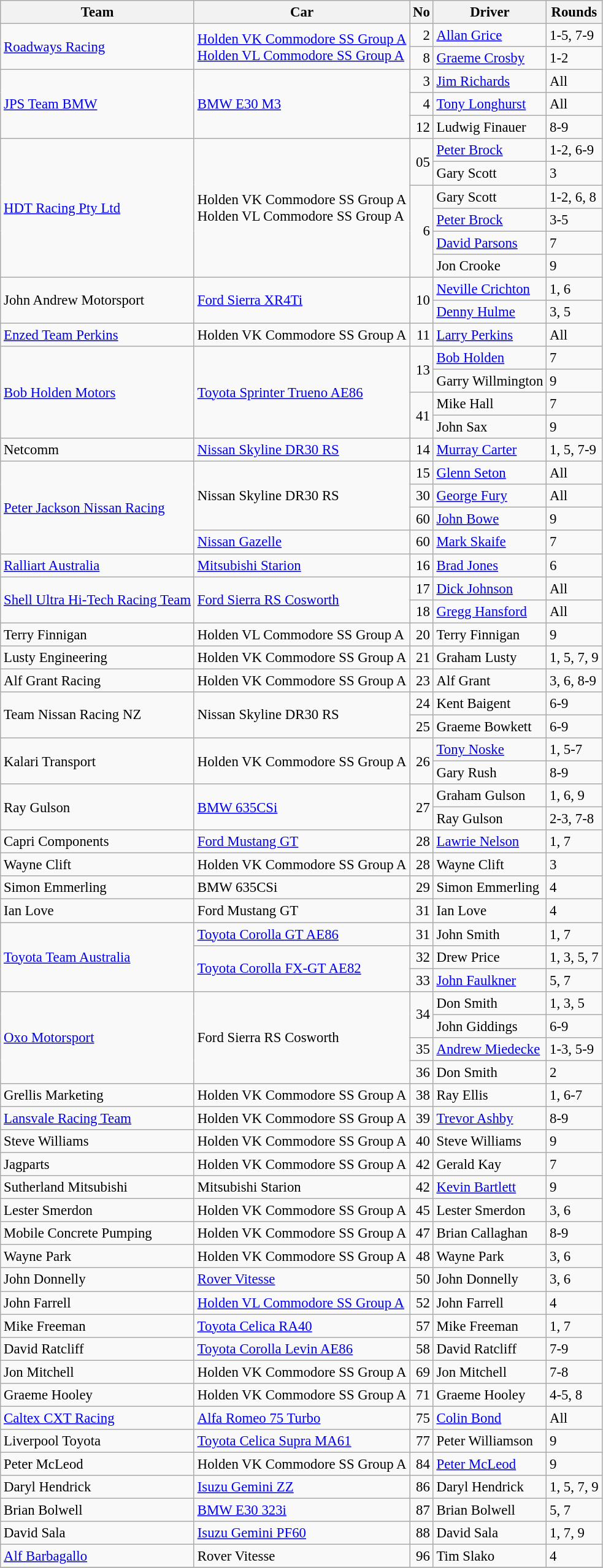<table class="wikitable sortable" style="font-size: 95%;">
<tr>
<th>Team</th>
<th>Car</th>
<th>No</th>
<th>Driver</th>
<th>Rounds</th>
</tr>
<tr>
<td rowspan=2><a href='#'>Roadways Racing</a></td>
<td rowspan=2><a href='#'>Holden VK Commodore SS Group A</a><br><a href='#'>Holden VL Commodore SS Group A</a></td>
<td align="right">2</td>
<td> <a href='#'>Allan Grice</a></td>
<td>1-5, 7-9</td>
</tr>
<tr>
<td align="right">8</td>
<td> <a href='#'>Graeme Crosby</a></td>
<td>1-2</td>
</tr>
<tr>
<td rowspan=3><a href='#'>JPS Team BMW</a></td>
<td rowspan=3><a href='#'>BMW E30 M3</a></td>
<td align="right">3</td>
<td> <a href='#'>Jim Richards</a></td>
<td>All</td>
</tr>
<tr>
<td align="right">4</td>
<td> <a href='#'>Tony Longhurst</a></td>
<td>All</td>
</tr>
<tr>
<td align="right">12</td>
<td> Ludwig Finauer</td>
<td>8-9</td>
</tr>
<tr>
<td rowspan=6><a href='#'>HDT Racing Pty Ltd</a></td>
<td rowspan=6>Holden VK Commodore SS Group A<br>Holden VL Commodore SS Group A</td>
<td rowspan=2 align="right">05</td>
<td> <a href='#'>Peter Brock</a></td>
<td>1-2, 6-9</td>
</tr>
<tr>
<td> Gary Scott</td>
<td>3</td>
</tr>
<tr>
<td rowspan=4 align="right">6</td>
<td> Gary Scott</td>
<td>1-2, 6, 8</td>
</tr>
<tr>
<td> <a href='#'>Peter Brock</a></td>
<td>3-5</td>
</tr>
<tr>
<td><a href='#'>David Parsons</a></td>
<td>7</td>
</tr>
<tr>
<td> Jon Crooke</td>
<td>9</td>
</tr>
<tr>
<td rowspan=2>John Andrew Motorsport</td>
<td rowspan=2><a href='#'>Ford Sierra XR4Ti</a></td>
<td rowspan=2 align="right">10</td>
<td> <a href='#'>Neville Crichton</a><br></td>
<td>1, 6</td>
</tr>
<tr>
<td> <a href='#'>Denny Hulme</a></td>
<td>3, 5</td>
</tr>
<tr>
<td><a href='#'>Enzed Team Perkins</a></td>
<td>Holden VK Commodore SS Group A</td>
<td align="right">11</td>
<td> <a href='#'>Larry Perkins</a></td>
<td>All</td>
</tr>
<tr>
<td rowspan=4><a href='#'>Bob Holden Motors</a></td>
<td rowspan=4><a href='#'>Toyota Sprinter Trueno AE86</a></td>
<td rowspan=2 align="right">13</td>
<td> <a href='#'>Bob Holden</a></td>
<td>7</td>
</tr>
<tr>
<td> Garry Willmington</td>
<td>9</td>
</tr>
<tr>
<td rowspan=2 align="right">41</td>
<td> Mike Hall</td>
<td>7</td>
</tr>
<tr>
<td> John Sax</td>
<td>9</td>
</tr>
<tr>
<td>Netcomm</td>
<td><a href='#'>Nissan Skyline DR30 RS</a></td>
<td align="right">14</td>
<td> <a href='#'>Murray Carter</a></td>
<td>1, 5, 7-9</td>
</tr>
<tr>
<td rowspan=4><a href='#'>Peter Jackson Nissan Racing</a></td>
<td rowspan=3>Nissan Skyline DR30 RS</td>
<td align="right">15</td>
<td> <a href='#'>Glenn Seton</a></td>
<td>All</td>
</tr>
<tr>
<td align="right">30</td>
<td> <a href='#'>George Fury</a></td>
<td>All</td>
</tr>
<tr>
<td align="right">60</td>
<td> <a href='#'>John Bowe</a></td>
<td>9</td>
</tr>
<tr>
<td><a href='#'>Nissan Gazelle</a></td>
<td align="right">60</td>
<td> <a href='#'>Mark Skaife</a></td>
<td>7</td>
</tr>
<tr>
<td><a href='#'>Ralliart Australia</a></td>
<td><a href='#'>Mitsubishi Starion</a></td>
<td align="right">16</td>
<td> <a href='#'>Brad Jones</a></td>
<td>6</td>
</tr>
<tr>
<td rowspan=2><a href='#'>Shell Ultra Hi-Tech Racing Team</a></td>
<td rowspan=2><a href='#'>Ford Sierra RS Cosworth</a></td>
<td align="right">17</td>
<td> <a href='#'>Dick Johnson</a></td>
<td>All</td>
</tr>
<tr>
<td align="right">18</td>
<td> <a href='#'>Gregg Hansford</a></td>
<td>All</td>
</tr>
<tr>
<td>Terry Finnigan</td>
<td>Holden VL Commodore SS Group A</td>
<td align="right">20</td>
<td> Terry Finnigan</td>
<td>9</td>
</tr>
<tr>
<td>Lusty Engineering</td>
<td>Holden VK Commodore SS Group A</td>
<td align="right">21</td>
<td> Graham Lusty</td>
<td>1, 5, 7, 9</td>
</tr>
<tr>
<td>Alf Grant Racing</td>
<td>Holden VK Commodore SS Group A</td>
<td align="right">23</td>
<td> Alf Grant</td>
<td>3, 6, 8-9</td>
</tr>
<tr>
<td rowspan=2>Team Nissan Racing NZ</td>
<td rowspan=2>Nissan Skyline DR30 RS</td>
<td align="right">24</td>
<td> Kent Baigent</td>
<td>6-9</td>
</tr>
<tr>
<td align="right">25</td>
<td> Graeme Bowkett</td>
<td>6-9</td>
</tr>
<tr>
<td rowspan=2>Kalari Transport</td>
<td rowspan=2>Holden VK Commodore SS Group A</td>
<td rowspan=2 align="right">26</td>
<td> <a href='#'>Tony Noske</a></td>
<td>1, 5-7</td>
</tr>
<tr>
<td> Gary Rush</td>
<td>8-9</td>
</tr>
<tr>
<td rowspan=2>Ray Gulson</td>
<td rowspan=2><a href='#'>BMW 635CSi</a></td>
<td rowspan=2 align="right">27</td>
<td> Graham Gulson</td>
<td>1, 6, 9</td>
</tr>
<tr>
<td> Ray Gulson</td>
<td>2-3, 7-8</td>
</tr>
<tr>
<td>Capri Components</td>
<td><a href='#'>Ford Mustang GT</a></td>
<td align="right">28</td>
<td> <a href='#'>Lawrie Nelson</a></td>
<td>1, 7</td>
</tr>
<tr>
<td>Wayne Clift</td>
<td>Holden VK Commodore SS Group A</td>
<td align="right">28</td>
<td> Wayne Clift</td>
<td>3</td>
</tr>
<tr>
<td>Simon Emmerling</td>
<td>BMW 635CSi</td>
<td align="right">29</td>
<td> Simon Emmerling</td>
<td>4</td>
</tr>
<tr>
<td>Ian Love</td>
<td>Ford Mustang GT</td>
<td align="right">31</td>
<td> Ian Love</td>
<td>4</td>
</tr>
<tr>
<td rowspan=3><a href='#'>Toyota Team Australia</a></td>
<td><a href='#'>Toyota Corolla GT AE86</a></td>
<td align="right">31</td>
<td> John Smith</td>
<td>1, 7</td>
</tr>
<tr>
<td rowspan=2><a href='#'>Toyota Corolla FX-GT AE82</a></td>
<td align="right">32</td>
<td> Drew Price</td>
<td>1, 3, 5, 7</td>
</tr>
<tr>
<td align="right">33</td>
<td> <a href='#'>John Faulkner</a></td>
<td>5, 7</td>
</tr>
<tr>
<td rowspan=4><a href='#'>Oxo Motorsport</a></td>
<td rowspan=4>Ford Sierra RS Cosworth</td>
<td rowspan=2 align="right">34</td>
<td> Don Smith</td>
<td>1, 3, 5</td>
</tr>
<tr>
<td> John Giddings</td>
<td>6-9</td>
</tr>
<tr>
<td align="right">35</td>
<td> <a href='#'>Andrew Miedecke</a></td>
<td>1-3, 5-9</td>
</tr>
<tr>
<td align="right">36</td>
<td> Don Smith</td>
<td>2</td>
</tr>
<tr>
<td>Grellis Marketing</td>
<td>Holden VK Commodore SS Group A</td>
<td align="right">38</td>
<td> Ray Ellis</td>
<td>1, 6-7</td>
</tr>
<tr>
<td><a href='#'>Lansvale Racing Team</a></td>
<td>Holden VK Commodore SS Group A</td>
<td align="right">39</td>
<td> <a href='#'>Trevor Ashby</a></td>
<td>8-9</td>
</tr>
<tr>
<td>Steve Williams</td>
<td>Holden VK Commodore SS Group A</td>
<td align="right">40</td>
<td> Steve Williams</td>
<td>9</td>
</tr>
<tr>
<td>Jagparts</td>
<td>Holden VK Commodore SS Group A</td>
<td align="right">42</td>
<td> Gerald Kay</td>
<td>7</td>
</tr>
<tr>
<td>Sutherland Mitsubishi</td>
<td>Mitsubishi Starion</td>
<td align="right">42</td>
<td> <a href='#'>Kevin Bartlett</a></td>
<td>9</td>
</tr>
<tr>
<td>Lester Smerdon</td>
<td>Holden VK Commodore SS Group A</td>
<td align="right">45</td>
<td> Lester Smerdon</td>
<td>3, 6</td>
</tr>
<tr>
<td>Mobile Concrete Pumping</td>
<td>Holden VK Commodore SS Group A</td>
<td align="right">47</td>
<td> Brian Callaghan</td>
<td>8-9</td>
</tr>
<tr>
<td>Wayne Park</td>
<td>Holden VK Commodore SS Group A</td>
<td align="right">48</td>
<td> Wayne Park</td>
<td>3, 6</td>
</tr>
<tr>
<td>John Donnelly</td>
<td><a href='#'>Rover Vitesse</a></td>
<td align="right">50</td>
<td> John Donnelly</td>
<td>3, 6</td>
</tr>
<tr>
<td>John Farrell</td>
<td><a href='#'>Holden VL Commodore SS Group A</a></td>
<td align="right">52</td>
<td> John Farrell</td>
<td>4</td>
</tr>
<tr>
<td>Mike Freeman</td>
<td><a href='#'>Toyota Celica RA40</a></td>
<td align="right">57</td>
<td> Mike Freeman</td>
<td>1, 7</td>
</tr>
<tr>
<td>David Ratcliff</td>
<td><a href='#'>Toyota Corolla Levin AE86</a></td>
<td align="right">58</td>
<td> David Ratcliff</td>
<td>7-9</td>
</tr>
<tr>
<td>Jon Mitchell</td>
<td>Holden VK Commodore SS Group A</td>
<td align="right">69</td>
<td> Jon Mitchell</td>
<td>7-8</td>
</tr>
<tr>
<td>Graeme Hooley</td>
<td>Holden VK Commodore SS Group A</td>
<td align="right">71</td>
<td> Graeme Hooley</td>
<td>4-5, 8</td>
</tr>
<tr>
<td><a href='#'>Caltex CXT Racing</a></td>
<td><a href='#'>Alfa Romeo 75 Turbo</a></td>
<td align="right">75</td>
<td> <a href='#'>Colin Bond</a></td>
<td>All</td>
</tr>
<tr>
<td>Liverpool Toyota</td>
<td><a href='#'>Toyota Celica Supra MA61</a></td>
<td align="right">77</td>
<td> Peter Williamson</td>
<td>9</td>
</tr>
<tr>
<td>Peter McLeod</td>
<td>Holden VK Commodore SS Group A</td>
<td align="right">84</td>
<td> <a href='#'>Peter McLeod</a></td>
<td>9</td>
</tr>
<tr>
<td>Daryl Hendrick</td>
<td><a href='#'>Isuzu Gemini ZZ</a></td>
<td align="right">86</td>
<td> Daryl Hendrick</td>
<td>1, 5, 7, 9</td>
</tr>
<tr>
<td>Brian Bolwell</td>
<td><a href='#'>BMW E30 323i</a></td>
<td align="right">87</td>
<td> Brian Bolwell</td>
<td>5, 7</td>
</tr>
<tr>
<td>David Sala</td>
<td><a href='#'>Isuzu Gemini PF60</a></td>
<td align="right">88</td>
<td> David Sala</td>
<td>1, 7, 9</td>
</tr>
<tr>
<td><a href='#'>Alf Barbagallo</a></td>
<td>Rover Vitesse</td>
<td align="right">96</td>
<td> Tim Slako</td>
<td>4</td>
</tr>
<tr>
</tr>
</table>
